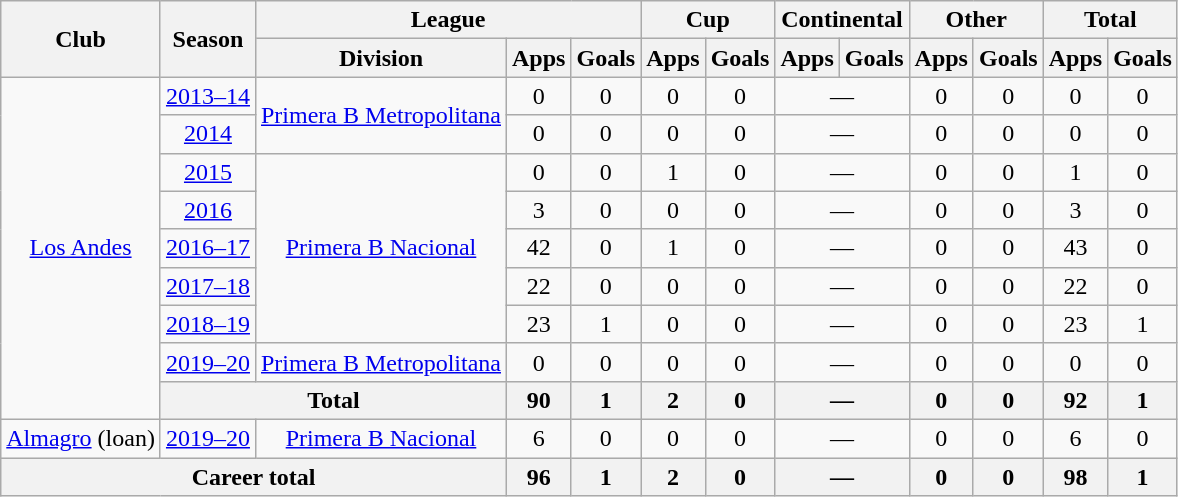<table class="wikitable" style="text-align:center">
<tr>
<th rowspan="2">Club</th>
<th rowspan="2">Season</th>
<th colspan="3">League</th>
<th colspan="2">Cup</th>
<th colspan="2">Continental</th>
<th colspan="2">Other</th>
<th colspan="2">Total</th>
</tr>
<tr>
<th>Division</th>
<th>Apps</th>
<th>Goals</th>
<th>Apps</th>
<th>Goals</th>
<th>Apps</th>
<th>Goals</th>
<th>Apps</th>
<th>Goals</th>
<th>Apps</th>
<th>Goals</th>
</tr>
<tr>
<td rowspan="9"><a href='#'>Los Andes</a></td>
<td><a href='#'>2013–14</a></td>
<td rowspan="2"><a href='#'>Primera B Metropolitana</a></td>
<td>0</td>
<td>0</td>
<td>0</td>
<td>0</td>
<td colspan="2">—</td>
<td>0</td>
<td>0</td>
<td>0</td>
<td>0</td>
</tr>
<tr>
<td><a href='#'>2014</a></td>
<td>0</td>
<td>0</td>
<td>0</td>
<td>0</td>
<td colspan="2">—</td>
<td>0</td>
<td>0</td>
<td>0</td>
<td>0</td>
</tr>
<tr>
<td><a href='#'>2015</a></td>
<td rowspan="5"><a href='#'>Primera B Nacional</a></td>
<td>0</td>
<td>0</td>
<td>1</td>
<td>0</td>
<td colspan="2">—</td>
<td>0</td>
<td>0</td>
<td>1</td>
<td>0</td>
</tr>
<tr>
<td><a href='#'>2016</a></td>
<td>3</td>
<td>0</td>
<td>0</td>
<td>0</td>
<td colspan="2">—</td>
<td>0</td>
<td>0</td>
<td>3</td>
<td>0</td>
</tr>
<tr>
<td><a href='#'>2016–17</a></td>
<td>42</td>
<td>0</td>
<td>1</td>
<td>0</td>
<td colspan="2">—</td>
<td>0</td>
<td>0</td>
<td>43</td>
<td>0</td>
</tr>
<tr>
<td><a href='#'>2017–18</a></td>
<td>22</td>
<td>0</td>
<td>0</td>
<td>0</td>
<td colspan="2">—</td>
<td>0</td>
<td>0</td>
<td>22</td>
<td>0</td>
</tr>
<tr>
<td><a href='#'>2018–19</a></td>
<td>23</td>
<td>1</td>
<td>0</td>
<td>0</td>
<td colspan="2">—</td>
<td>0</td>
<td>0</td>
<td>23</td>
<td>1</td>
</tr>
<tr>
<td><a href='#'>2019–20</a></td>
<td rowspan="1"><a href='#'>Primera B Metropolitana</a></td>
<td>0</td>
<td>0</td>
<td>0</td>
<td>0</td>
<td colspan="2">—</td>
<td>0</td>
<td>0</td>
<td>0</td>
<td>0</td>
</tr>
<tr>
<th colspan="2">Total</th>
<th>90</th>
<th>1</th>
<th>2</th>
<th>0</th>
<th colspan="2">—</th>
<th>0</th>
<th>0</th>
<th>92</th>
<th>1</th>
</tr>
<tr>
<td rowspan="1"><a href='#'>Almagro</a> (loan)</td>
<td><a href='#'>2019–20</a></td>
<td rowspan="1"><a href='#'>Primera B Nacional</a></td>
<td>6</td>
<td>0</td>
<td>0</td>
<td>0</td>
<td colspan="2">—</td>
<td>0</td>
<td>0</td>
<td>6</td>
<td>0</td>
</tr>
<tr>
<th colspan="3">Career total</th>
<th>96</th>
<th>1</th>
<th>2</th>
<th>0</th>
<th colspan="2">—</th>
<th>0</th>
<th>0</th>
<th>98</th>
<th>1</th>
</tr>
</table>
